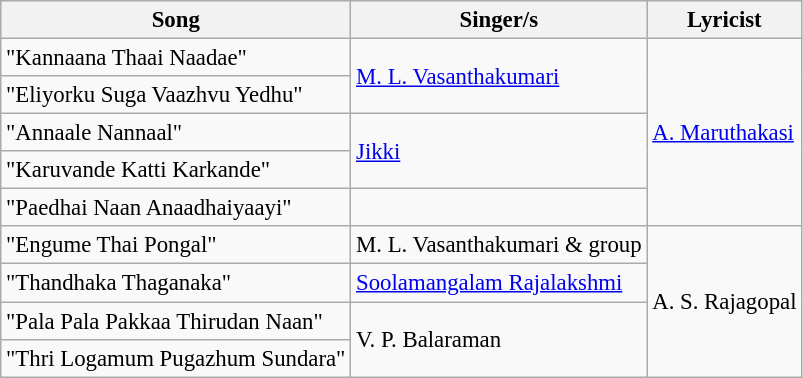<table class="wikitable" style="font-size:95%;">
<tr>
<th>Song</th>
<th>Singer/s</th>
<th>Lyricist</th>
</tr>
<tr>
<td>"Kannaana Thaai Naadae"</td>
<td rowspan=2><a href='#'>M. L. Vasanthakumari</a></td>
<td rowspan="5"><a href='#'>A. Maruthakasi</a></td>
</tr>
<tr>
<td>"Eliyorku Suga Vaazhvu Yedhu"</td>
</tr>
<tr>
<td>"Annaale Nannaal"</td>
<td rowspan=2><a href='#'>Jikki</a></td>
</tr>
<tr>
<td>"Karuvande Katti Karkande"</td>
</tr>
<tr>
<td>"Paedhai Naan Anaadhaiyaayi"</td>
<td></td>
</tr>
<tr>
<td>"Engume Thai Pongal"</td>
<td>M. L. Vasanthakumari & group</td>
<td rowspan=4>A. S. Rajagopal</td>
</tr>
<tr>
<td>"Thandhaka Thaganaka"</td>
<td><a href='#'>Soolamangalam Rajalakshmi</a></td>
</tr>
<tr>
<td>"Pala Pala Pakkaa Thirudan Naan"</td>
<td rowspan=2>V. P. Balaraman</td>
</tr>
<tr>
<td>"Thri Logamum Pugazhum Sundara"</td>
</tr>
</table>
